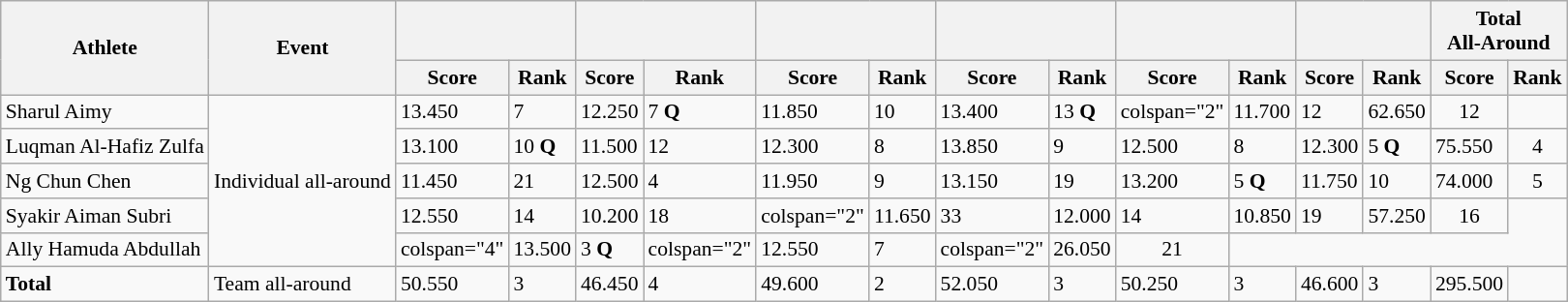<table class="wikitable" style="font-size: 90%">
<tr>
<th rowspan="2">Athlete</th>
<th rowspan="2">Event</th>
<th colspan="2"></th>
<th colspan="2"></th>
<th colspan="2"></th>
<th colspan="2"></th>
<th colspan="2"></th>
<th colspan="2"></th>
<th colspan="2">Total<br>All-Around</th>
</tr>
<tr>
<th>Score</th>
<th>Rank</th>
<th>Score</th>
<th>Rank</th>
<th>Score</th>
<th>Rank</th>
<th>Score</th>
<th>Rank</th>
<th>Score</th>
<th>Rank</th>
<th>Score</th>
<th>Rank</th>
<th>Score</th>
<th>Rank</th>
</tr>
<tr>
<td>Sharul Aimy</td>
<td rowspan="5">Individual all-around</td>
<td>13.450</td>
<td>7</td>
<td>12.250</td>
<td>7 <strong>Q</strong></td>
<td>11.850</td>
<td>10</td>
<td>13.400</td>
<td>13 <strong>Q</strong></td>
<td>colspan="2" </td>
<td>11.700</td>
<td>12</td>
<td>62.650</td>
<td align="center">12</td>
</tr>
<tr>
<td>Luqman Al-Hafiz Zulfa</td>
<td>13.100</td>
<td>10 <strong>Q</strong></td>
<td>11.500</td>
<td>12</td>
<td>12.300</td>
<td>8</td>
<td>13.850</td>
<td>9</td>
<td>12.500</td>
<td>8</td>
<td>12.300</td>
<td>5 <strong>Q</strong></td>
<td>75.550</td>
<td align="center">4</td>
</tr>
<tr>
<td>Ng Chun Chen</td>
<td>11.450</td>
<td>21</td>
<td>12.500</td>
<td>4</td>
<td>11.950</td>
<td>9</td>
<td>13.150</td>
<td>19</td>
<td>13.200</td>
<td>5 <strong>Q</strong></td>
<td>11.750</td>
<td>10</td>
<td>74.000</td>
<td align="center">5</td>
</tr>
<tr>
<td>Syakir Aiman Subri</td>
<td>12.550</td>
<td>14</td>
<td>10.200</td>
<td>18</td>
<td>colspan="2" </td>
<td>11.650</td>
<td>33</td>
<td>12.000</td>
<td>14</td>
<td>10.850</td>
<td>19</td>
<td>57.250</td>
<td align="center">16</td>
</tr>
<tr>
<td>Ally Hamuda Abdullah</td>
<td>colspan="4" </td>
<td>13.500</td>
<td>3 <strong>Q</strong></td>
<td>colspan="2" </td>
<td>12.550</td>
<td>7</td>
<td>colspan="2" </td>
<td>26.050</td>
<td align="center">21</td>
</tr>
<tr>
<td><strong>Total</strong></td>
<td>Team all-around</td>
<td>50.550</td>
<td>3</td>
<td>46.450</td>
<td>4</td>
<td>49.600</td>
<td>2</td>
<td>52.050</td>
<td>3</td>
<td>50.250</td>
<td>3</td>
<td>46.600</td>
<td>3</td>
<td>295.500</td>
<td align="center"></td>
</tr>
</table>
